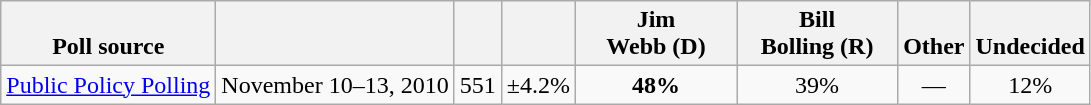<table class="wikitable" style="text-align:center">
<tr valign= bottom>
<th>Poll source</th>
<th></th>
<th></th>
<th></th>
<th style="width:100px;">Jim<br>Webb (D)</th>
<th style="width:100px;">Bill<br>Bolling (R)</th>
<th>Other</th>
<th>Undecided</th>
</tr>
<tr>
<td align=left><a href='#'>Public Policy Polling</a></td>
<td>November 10–13, 2010</td>
<td>551</td>
<td>±4.2%</td>
<td><strong>48%</strong></td>
<td>39%</td>
<td>—</td>
<td>12%</td>
</tr>
</table>
